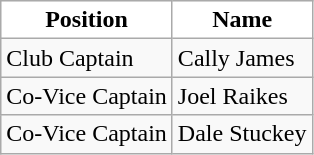<table class="wikitable" style="text-align: left">
<tr>
<th style="background:white; color:black;">Position</th>
<th style="background:white; color:black;">Name</th>
</tr>
<tr>
<td>Club Captain</td>
<td>Cally James</td>
</tr>
<tr>
<td>Co-Vice Captain</td>
<td>Joel Raikes</td>
</tr>
<tr>
<td>Co-Vice Captain</td>
<td>Dale Stuckey</td>
</tr>
</table>
